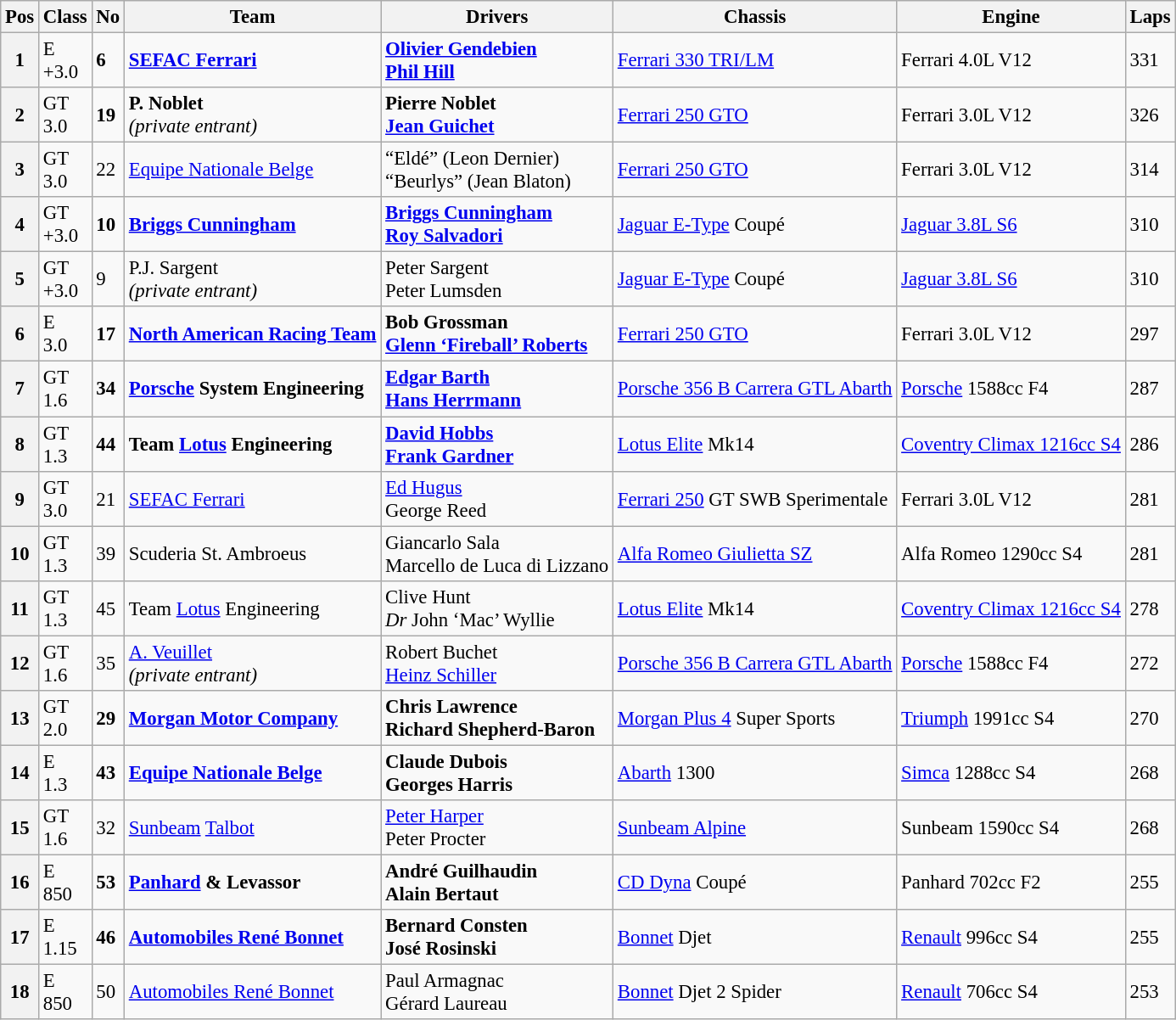<table class="wikitable" style="font-size: 95%;">
<tr>
<th>Pos</th>
<th>Class</th>
<th>No</th>
<th>Team</th>
<th>Drivers</th>
<th>Chassis</th>
<th>Engine</th>
<th>Laps</th>
</tr>
<tr>
<th>1</th>
<td>E<br>+3.0</td>
<td><strong>6</strong></td>
<td> <strong><a href='#'>SEFAC Ferrari</a></strong></td>
<td> <strong><a href='#'>Olivier Gendebien</a></strong><br> <strong><a href='#'>Phil Hill</a></strong></td>
<td><a href='#'>Ferrari 330 TRI/LM</a></td>
<td>Ferrari 4.0L V12</td>
<td>331</td>
</tr>
<tr>
<th>2</th>
<td>GT<br>3.0</td>
<td><strong>19</strong></td>
<td> <strong>P. Noblet</strong><br><em>(private entrant)</em></td>
<td> <strong>Pierre Noblet</strong><br> <strong><a href='#'>Jean Guichet</a></strong></td>
<td><a href='#'>Ferrari 250 GTO</a></td>
<td>Ferrari 3.0L V12</td>
<td>326</td>
</tr>
<tr>
<th>3</th>
<td>GT<br>3.0</td>
<td>22</td>
<td> <a href='#'>Equipe Nationale Belge</a></td>
<td> “Eldé” (Leon Dernier)<br> “Beurlys” (Jean Blaton)</td>
<td><a href='#'>Ferrari 250 GTO</a></td>
<td>Ferrari 3.0L V12</td>
<td>314</td>
</tr>
<tr>
<th>4</th>
<td>GT<br>+3.0</td>
<td><strong>10</strong></td>
<td> <strong><a href='#'>Briggs Cunningham</a></strong></td>
<td> <strong><a href='#'>Briggs Cunningham</a></strong><br> <strong><a href='#'>Roy Salvadori</a></strong></td>
<td><a href='#'>Jaguar E-Type</a> Coupé</td>
<td><a href='#'>Jaguar 3.8L S6</a></td>
<td>310</td>
</tr>
<tr>
<th>5</th>
<td>GT<br>+3.0</td>
<td>9</td>
<td> P.J. Sargent<br><em>(private entrant)</em></td>
<td> Peter Sargent<br> Peter Lumsden</td>
<td><a href='#'>Jaguar E-Type</a> Coupé</td>
<td><a href='#'>Jaguar 3.8L S6</a></td>
<td>310</td>
</tr>
<tr>
<th>6</th>
<td>E<br>3.0</td>
<td><strong>17</strong></td>
<td> <strong><a href='#'>North American Racing Team</a></strong></td>
<td> <strong>Bob Grossman</strong><br> <strong><a href='#'>Glenn ‘Fireball’ Roberts</a></strong></td>
<td><a href='#'>Ferrari 250 GTO</a></td>
<td>Ferrari 3.0L V12</td>
<td>297</td>
</tr>
<tr>
<th>7</th>
<td>GT<br>1.6</td>
<td><strong>34</strong></td>
<td> <strong><a href='#'>Porsche</a> System Engineering</strong></td>
<td> <strong><a href='#'>Edgar Barth</a> </strong><br> <strong><a href='#'>Hans Herrmann</a></strong></td>
<td><a href='#'>Porsche 356 B Carrera GTL Abarth</a></td>
<td><a href='#'>Porsche</a> 1588cc F4</td>
<td>287</td>
</tr>
<tr>
<th>8</th>
<td>GT<br>1.3</td>
<td><strong>44</strong></td>
<td> <strong>Team <a href='#'>Lotus</a> Engineering</strong></td>
<td> <strong> <a href='#'>David Hobbs</a> </strong><br> <strong><a href='#'>Frank Gardner</a></strong></td>
<td><a href='#'>Lotus Elite</a> Mk14</td>
<td><a href='#'>Coventry Climax 1216cc S4</a></td>
<td>286</td>
</tr>
<tr>
<th>9</th>
<td>GT<br>3.0</td>
<td>21</td>
<td> <a href='#'>SEFAC Ferrari</a></td>
<td> <a href='#'>Ed Hugus</a><br> George Reed</td>
<td><a href='#'>Ferrari 250</a> GT SWB Sperimentale</td>
<td>Ferrari 3.0L V12</td>
<td>281</td>
</tr>
<tr>
<th>10</th>
<td>GT<br>1.3</td>
<td>39</td>
<td> Scuderia St. Ambroeus</td>
<td> Giancarlo Sala<br> Marcello de Luca di Lizzano</td>
<td><a href='#'>Alfa Romeo Giulietta SZ</a></td>
<td>Alfa Romeo 1290cc S4</td>
<td>281</td>
</tr>
<tr>
<th>11</th>
<td>GT<br>1.3</td>
<td>45</td>
<td> Team <a href='#'>Lotus</a> Engineering</td>
<td> Clive Hunt<br> <em>Dr</em> John ‘Mac’ Wyllie</td>
<td><a href='#'>Lotus Elite</a> Mk14</td>
<td><a href='#'>Coventry Climax 1216cc S4</a></td>
<td>278</td>
</tr>
<tr>
<th>12</th>
<td>GT<br>1.6</td>
<td>35</td>
<td> <a href='#'>A. Veuillet</a><br><em>(private entrant)</em></td>
<td> Robert Buchet<br> <a href='#'>Heinz Schiller</a></td>
<td><a href='#'>Porsche 356 B Carrera GTL Abarth</a></td>
<td><a href='#'>Porsche</a> 1588cc F4</td>
<td>272</td>
</tr>
<tr>
<th>13</th>
<td>GT<br>2.0</td>
<td><strong>29</strong></td>
<td> <strong><a href='#'>Morgan Motor Company</a> </strong></td>
<td> <strong>Chris Lawrence</strong><br> <strong>Richard Shepherd-Baron</strong></td>
<td><a href='#'>Morgan Plus 4</a> Super Sports</td>
<td><a href='#'>Triumph</a> 1991cc S4</td>
<td>270</td>
</tr>
<tr>
<th>14</th>
<td>E<br>1.3</td>
<td><strong>43</strong></td>
<td> <strong><a href='#'>Equipe Nationale Belge</a> </strong></td>
<td> <strong>Claude Dubois</strong><br> <strong>Georges Harris</strong></td>
<td><a href='#'>Abarth</a> 1300</td>
<td><a href='#'>Simca</a> 1288cc S4</td>
<td>268</td>
</tr>
<tr>
<th>15</th>
<td>GT<br>1.6</td>
<td>32</td>
<td> <a href='#'>Sunbeam</a> <a href='#'>Talbot</a></td>
<td> <a href='#'>Peter Harper</a><br> Peter Procter</td>
<td><a href='#'>Sunbeam Alpine</a></td>
<td>Sunbeam 1590cc S4</td>
<td>268</td>
</tr>
<tr>
<th>16</th>
<td>E<br>850</td>
<td><strong>53</strong></td>
<td> <strong><a href='#'>Panhard</a> & Levassor</strong></td>
<td> <strong>André Guilhaudin</strong><br> <strong>Alain Bertaut</strong></td>
<td><a href='#'>CD Dyna</a> Coupé</td>
<td>Panhard 702cc F2</td>
<td>255</td>
</tr>
<tr>
<th>17</th>
<td>E<br>1.15</td>
<td><strong>46</strong></td>
<td> <strong><a href='#'>Automobiles René Bonnet</a></strong></td>
<td> <strong>Bernard Consten</strong><br> <strong>José Rosinski</strong></td>
<td><a href='#'>Bonnet</a> Djet</td>
<td><a href='#'>Renault</a> 996cc S4</td>
<td>255</td>
</tr>
<tr>
<th>18</th>
<td>E<br>850</td>
<td>50</td>
<td> <a href='#'>Automobiles René Bonnet</a></td>
<td> Paul Armagnac<br> Gérard Laureau</td>
<td><a href='#'>Bonnet</a> Djet 2 Spider</td>
<td><a href='#'>Renault</a> 706cc S4</td>
<td>253</td>
</tr>
</table>
